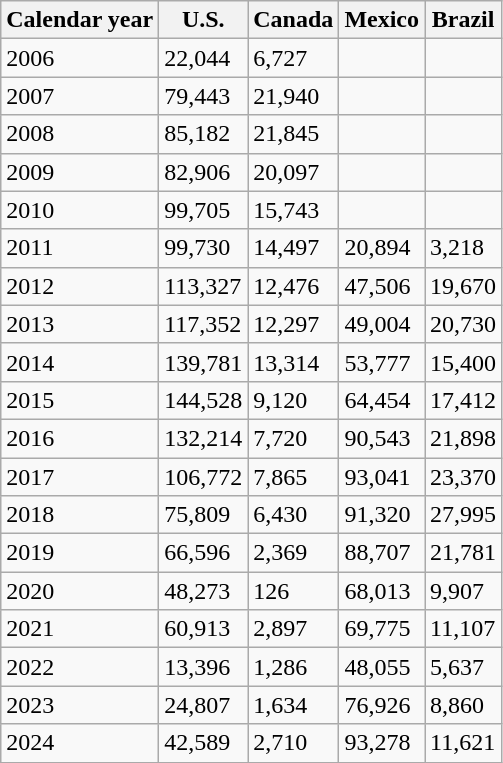<table class="wikitable">
<tr>
<th>Calendar year</th>
<th>U.S.</th>
<th>Canada</th>
<th>Mexico</th>
<th>Brazil</th>
</tr>
<tr>
<td>2006</td>
<td>22,044</td>
<td>6,727</td>
<td></td>
<td></td>
</tr>
<tr>
<td>2007</td>
<td>79,443</td>
<td>21,940</td>
<td></td>
<td></td>
</tr>
<tr>
<td>2008</td>
<td>85,182</td>
<td>21,845</td>
<td></td>
<td></td>
</tr>
<tr>
<td>2009</td>
<td>82,906</td>
<td>20,097</td>
<td></td>
<td></td>
</tr>
<tr>
<td>2010</td>
<td>99,705</td>
<td>15,743</td>
<td></td>
<td></td>
</tr>
<tr>
<td>2011</td>
<td>99,730</td>
<td>14,497</td>
<td>20,894</td>
<td>3,218</td>
</tr>
<tr>
<td>2012</td>
<td>113,327</td>
<td>12,476</td>
<td>47,506</td>
<td>19,670</td>
</tr>
<tr>
<td>2013</td>
<td>117,352</td>
<td>12,297</td>
<td>49,004</td>
<td>20,730</td>
</tr>
<tr>
<td>2014</td>
<td>139,781</td>
<td>13,314</td>
<td>53,777</td>
<td>15,400</td>
</tr>
<tr>
<td>2015</td>
<td>144,528</td>
<td>9,120</td>
<td>64,454</td>
<td>17,412</td>
</tr>
<tr>
<td>2016</td>
<td>132,214</td>
<td>7,720</td>
<td>90,543</td>
<td>21,898</td>
</tr>
<tr>
<td>2017</td>
<td>106,772</td>
<td>7,865</td>
<td>93,041</td>
<td>23,370</td>
</tr>
<tr>
<td>2018</td>
<td>75,809</td>
<td>6,430</td>
<td>91,320</td>
<td>27,995</td>
</tr>
<tr>
<td>2019</td>
<td>66,596</td>
<td>2,369</td>
<td>88,707</td>
<td>21,781</td>
</tr>
<tr>
<td>2020</td>
<td>48,273</td>
<td>126</td>
<td>68,013</td>
<td>9,907</td>
</tr>
<tr>
<td>2021</td>
<td>60,913</td>
<td>2,897</td>
<td>69,775</td>
<td>11,107</td>
</tr>
<tr>
<td>2022</td>
<td>13,396</td>
<td>1,286</td>
<td>48,055</td>
<td>5,637</td>
</tr>
<tr>
<td>2023</td>
<td>24,807</td>
<td>1,634</td>
<td>76,926</td>
<td>8,860</td>
</tr>
<tr>
<td>2024</td>
<td>42,589</td>
<td>2,710</td>
<td>93,278</td>
<td>11,621</td>
</tr>
</table>
